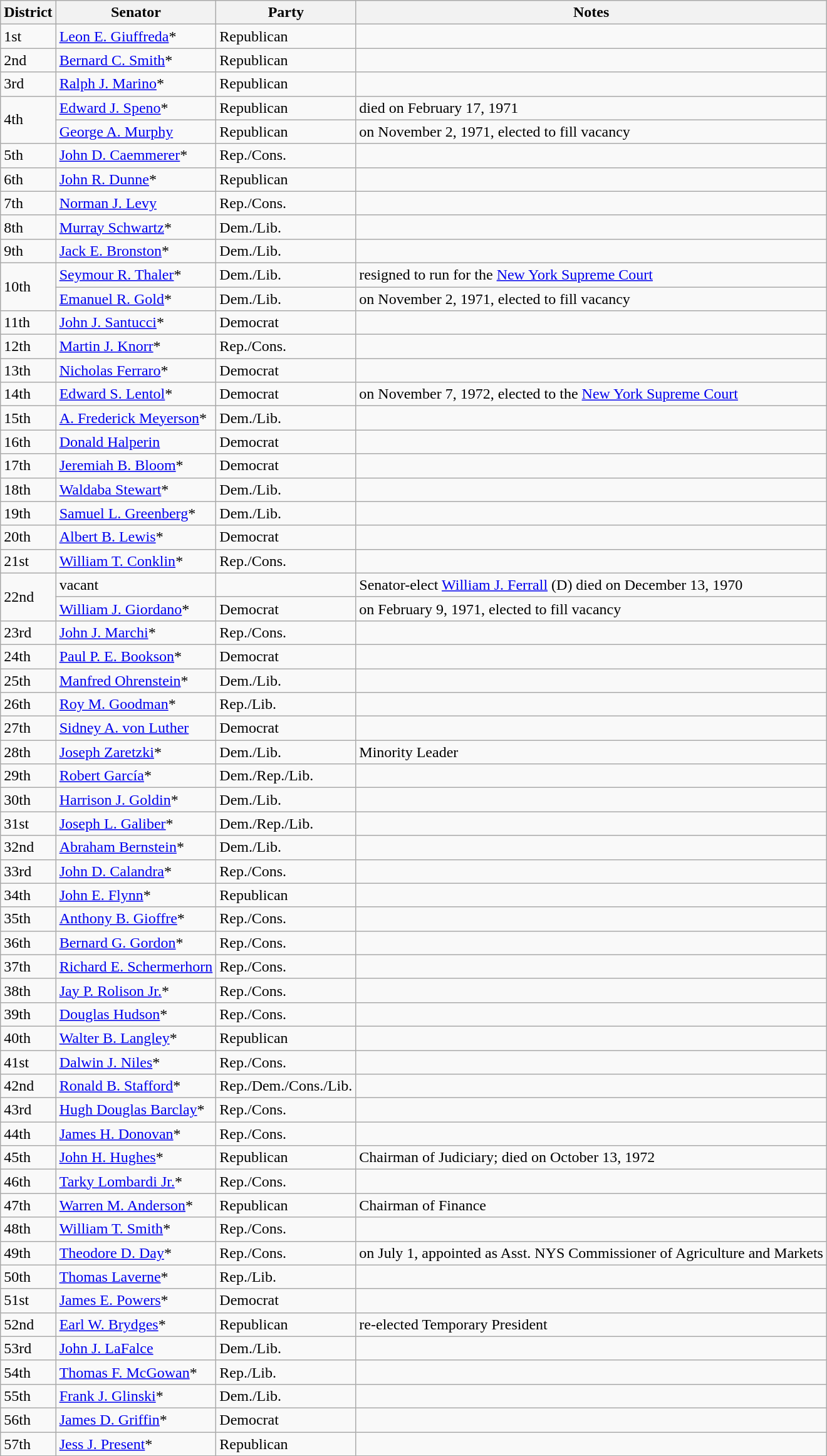<table class=wikitable>
<tr>
<th>District</th>
<th>Senator</th>
<th>Party</th>
<th>Notes</th>
</tr>
<tr>
<td>1st</td>
<td><a href='#'>Leon E. Giuffreda</a>*</td>
<td>Republican</td>
<td></td>
</tr>
<tr>
<td>2nd</td>
<td><a href='#'>Bernard C. Smith</a>*</td>
<td>Republican</td>
<td></td>
</tr>
<tr>
<td>3rd</td>
<td><a href='#'>Ralph J. Marino</a>*</td>
<td>Republican</td>
<td></td>
</tr>
<tr>
<td rowspan="2">4th</td>
<td><a href='#'>Edward J. Speno</a>*</td>
<td>Republican</td>
<td>died on February 17, 1971</td>
</tr>
<tr>
<td><a href='#'>George A. Murphy</a></td>
<td>Republican</td>
<td>on November 2, 1971, elected to fill vacancy</td>
</tr>
<tr>
<td>5th</td>
<td><a href='#'>John D. Caemmerer</a>*</td>
<td>Rep./Cons.</td>
<td></td>
</tr>
<tr>
<td>6th</td>
<td><a href='#'>John R. Dunne</a>*</td>
<td>Republican</td>
<td></td>
</tr>
<tr>
<td>7th</td>
<td><a href='#'>Norman J. Levy</a></td>
<td>Rep./Cons.</td>
<td></td>
</tr>
<tr>
<td>8th</td>
<td><a href='#'>Murray Schwartz</a>*</td>
<td>Dem./Lib.</td>
<td></td>
</tr>
<tr>
<td>9th</td>
<td><a href='#'>Jack E. Bronston</a>*</td>
<td>Dem./Lib.</td>
<td></td>
</tr>
<tr>
<td rowspan="2">10th</td>
<td><a href='#'>Seymour R. Thaler</a>*</td>
<td>Dem./Lib.</td>
<td>resigned to run for the <a href='#'>New York Supreme Court</a></td>
</tr>
<tr>
<td><a href='#'>Emanuel R. Gold</a>*</td>
<td>Dem./Lib.</td>
<td>on November 2, 1971, elected to fill vacancy</td>
</tr>
<tr>
<td>11th</td>
<td><a href='#'>John J. Santucci</a>*</td>
<td>Democrat</td>
<td></td>
</tr>
<tr>
<td>12th</td>
<td><a href='#'>Martin J. Knorr</a>*</td>
<td>Rep./Cons.</td>
<td></td>
</tr>
<tr>
<td>13th</td>
<td><a href='#'>Nicholas Ferraro</a>*</td>
<td>Democrat</td>
<td></td>
</tr>
<tr>
<td>14th</td>
<td><a href='#'>Edward S. Lentol</a>*</td>
<td>Democrat</td>
<td>on November 7, 1972, elected to the <a href='#'>New York Supreme Court</a></td>
</tr>
<tr>
<td>15th</td>
<td><a href='#'>A. Frederick Meyerson</a>*</td>
<td>Dem./Lib.</td>
<td></td>
</tr>
<tr>
<td>16th</td>
<td><a href='#'>Donald Halperin</a></td>
<td>Democrat</td>
<td></td>
</tr>
<tr>
<td>17th</td>
<td><a href='#'>Jeremiah B. Bloom</a>*</td>
<td>Democrat</td>
<td></td>
</tr>
<tr>
<td>18th</td>
<td><a href='#'>Waldaba Stewart</a>*</td>
<td>Dem./Lib.</td>
<td></td>
</tr>
<tr>
<td>19th</td>
<td><a href='#'>Samuel L. Greenberg</a>*</td>
<td>Dem./Lib.</td>
<td></td>
</tr>
<tr>
<td>20th</td>
<td><a href='#'>Albert B. Lewis</a>*</td>
<td>Democrat</td>
<td></td>
</tr>
<tr>
<td>21st</td>
<td><a href='#'>William T. Conklin</a>*</td>
<td>Rep./Cons.</td>
<td></td>
</tr>
<tr>
<td rowspan="2">22nd</td>
<td>vacant</td>
<td></td>
<td>Senator-elect <a href='#'>William J. Ferrall</a> (D) died on December 13, 1970</td>
</tr>
<tr>
<td><a href='#'>William J. Giordano</a>*</td>
<td>Democrat</td>
<td>on February 9, 1971, elected to fill vacancy</td>
</tr>
<tr>
<td>23rd</td>
<td><a href='#'>John J. Marchi</a>*</td>
<td>Rep./Cons.</td>
<td></td>
</tr>
<tr>
<td>24th</td>
<td><a href='#'>Paul P. E. Bookson</a>*</td>
<td>Democrat</td>
<td></td>
</tr>
<tr>
<td>25th</td>
<td><a href='#'>Manfred Ohrenstein</a>*</td>
<td>Dem./Lib.</td>
<td></td>
</tr>
<tr>
<td>26th</td>
<td><a href='#'>Roy M. Goodman</a>*</td>
<td>Rep./Lib.</td>
<td></td>
</tr>
<tr>
<td>27th</td>
<td><a href='#'>Sidney A. von Luther</a></td>
<td>Democrat</td>
<td></td>
</tr>
<tr>
<td>28th</td>
<td><a href='#'>Joseph Zaretzki</a>*</td>
<td>Dem./Lib.</td>
<td>Minority Leader</td>
</tr>
<tr>
<td>29th</td>
<td><a href='#'>Robert García</a>*</td>
<td>Dem./Rep./Lib.</td>
<td></td>
</tr>
<tr>
<td>30th</td>
<td><a href='#'>Harrison J. Goldin</a>*</td>
<td>Dem./Lib.</td>
<td></td>
</tr>
<tr>
<td>31st</td>
<td><a href='#'>Joseph L. Galiber</a>*</td>
<td>Dem./Rep./Lib.</td>
<td></td>
</tr>
<tr>
<td>32nd</td>
<td><a href='#'>Abraham Bernstein</a>*</td>
<td>Dem./Lib.</td>
<td></td>
</tr>
<tr>
<td>33rd</td>
<td><a href='#'>John D. Calandra</a>*</td>
<td>Rep./Cons.</td>
<td></td>
</tr>
<tr>
<td>34th</td>
<td><a href='#'>John E. Flynn</a>*</td>
<td>Republican</td>
<td></td>
</tr>
<tr>
<td>35th</td>
<td><a href='#'>Anthony B. Gioffre</a>*</td>
<td>Rep./Cons.</td>
<td></td>
</tr>
<tr>
<td>36th</td>
<td><a href='#'>Bernard G. Gordon</a>*</td>
<td>Rep./Cons.</td>
<td></td>
</tr>
<tr>
<td>37th</td>
<td><a href='#'>Richard E. Schermerhorn</a></td>
<td>Rep./Cons.</td>
<td></td>
</tr>
<tr>
<td>38th</td>
<td><a href='#'>Jay P. Rolison Jr.</a>*</td>
<td>Rep./Cons.</td>
<td></td>
</tr>
<tr>
<td>39th</td>
<td><a href='#'>Douglas Hudson</a>*</td>
<td>Rep./Cons.</td>
<td></td>
</tr>
<tr>
<td>40th</td>
<td><a href='#'>Walter B. Langley</a>*</td>
<td>Republican</td>
<td></td>
</tr>
<tr>
<td>41st</td>
<td><a href='#'>Dalwin J. Niles</a>*</td>
<td>Rep./Cons.</td>
<td></td>
</tr>
<tr>
<td>42nd</td>
<td><a href='#'>Ronald B. Stafford</a>*</td>
<td>Rep./Dem./Cons./Lib.</td>
<td></td>
</tr>
<tr>
<td>43rd</td>
<td><a href='#'>Hugh Douglas Barclay</a>*</td>
<td>Rep./Cons.</td>
<td></td>
</tr>
<tr>
<td>44th</td>
<td><a href='#'>James H. Donovan</a>*</td>
<td>Rep./Cons.</td>
<td></td>
</tr>
<tr>
<td>45th</td>
<td><a href='#'>John H. Hughes</a>*</td>
<td>Republican</td>
<td>Chairman of Judiciary; died on October 13, 1972</td>
</tr>
<tr>
<td>46th</td>
<td><a href='#'>Tarky Lombardi Jr.</a>*</td>
<td>Rep./Cons.</td>
<td></td>
</tr>
<tr>
<td>47th</td>
<td><a href='#'>Warren M. Anderson</a>*</td>
<td>Republican</td>
<td>Chairman of Finance</td>
</tr>
<tr>
<td>48th</td>
<td><a href='#'>William T. Smith</a>*</td>
<td>Rep./Cons.</td>
<td></td>
</tr>
<tr>
<td>49th</td>
<td><a href='#'>Theodore D. Day</a>*</td>
<td>Rep./Cons.</td>
<td>on July 1, appointed as Asst. NYS Commissioner of Agriculture and Markets</td>
</tr>
<tr>
<td>50th</td>
<td><a href='#'>Thomas Laverne</a>*</td>
<td>Rep./Lib.</td>
<td></td>
</tr>
<tr>
<td>51st</td>
<td><a href='#'>James E. Powers</a>*</td>
<td>Democrat</td>
<td></td>
</tr>
<tr>
<td>52nd</td>
<td><a href='#'>Earl W. Brydges</a>*</td>
<td>Republican</td>
<td>re-elected Temporary President</td>
</tr>
<tr>
<td>53rd</td>
<td><a href='#'>John J. LaFalce</a></td>
<td>Dem./Lib.</td>
<td></td>
</tr>
<tr>
<td>54th</td>
<td><a href='#'>Thomas F. McGowan</a>*</td>
<td>Rep./Lib.</td>
<td></td>
</tr>
<tr>
<td>55th</td>
<td><a href='#'>Frank J. Glinski</a>*</td>
<td>Dem./Lib.</td>
<td></td>
</tr>
<tr>
<td>56th</td>
<td><a href='#'>James D. Griffin</a>*</td>
<td>Democrat</td>
<td></td>
</tr>
<tr>
<td>57th</td>
<td><a href='#'>Jess J. Present</a>*</td>
<td>Republican</td>
<td></td>
</tr>
<tr>
</tr>
</table>
